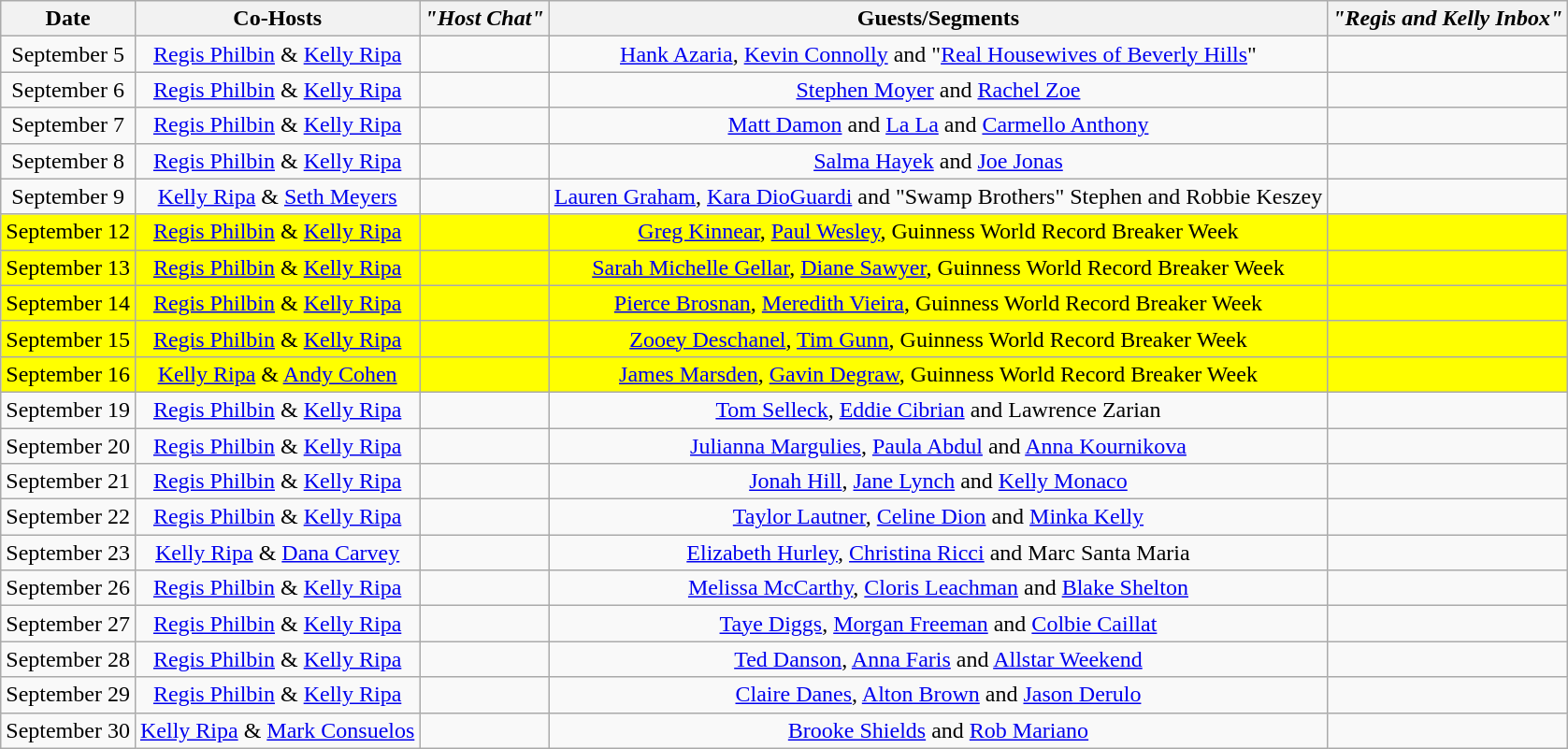<table class="wikitable sortable" style="text-align:center;">
<tr>
<th>Date</th>
<th>Co-Hosts</th>
<th><em>"Host Chat"</em></th>
<th>Guests/Segments</th>
<th><em>"Regis and Kelly Inbox"</em></th>
</tr>
<tr>
<td>September 5</td>
<td><a href='#'>Regis Philbin</a> & <a href='#'>Kelly Ripa</a></td>
<td></td>
<td><a href='#'>Hank Azaria</a>, <a href='#'>Kevin Connolly</a> and "<a href='#'>Real Housewives of Beverly Hills</a>"</td>
<td></td>
</tr>
<tr>
<td>September 6</td>
<td><a href='#'>Regis Philbin</a> & <a href='#'>Kelly Ripa</a></td>
<td></td>
<td><a href='#'>Stephen Moyer</a> and <a href='#'>Rachel Zoe</a></td>
<td></td>
</tr>
<tr>
<td>September 7</td>
<td><a href='#'>Regis Philbin</a> & <a href='#'>Kelly Ripa</a></td>
<td></td>
<td><a href='#'>Matt Damon</a> and <a href='#'>La La</a> and <a href='#'>Carmello Anthony</a></td>
<td></td>
</tr>
<tr>
<td>September 8</td>
<td><a href='#'>Regis Philbin</a> & <a href='#'>Kelly Ripa</a></td>
<td></td>
<td><a href='#'>Salma Hayek</a> and <a href='#'>Joe Jonas</a></td>
<td></td>
</tr>
<tr>
<td>September 9</td>
<td><a href='#'>Kelly Ripa</a> & <a href='#'>Seth Meyers</a></td>
<td></td>
<td><a href='#'>Lauren Graham</a>, <a href='#'>Kara DioGuardi</a> and "Swamp Brothers" Stephen and Robbie Keszey</td>
<td></td>
</tr>
<tr style="background:yellow;">
<td>September 12</td>
<td><a href='#'>Regis Philbin</a> & <a href='#'>Kelly Ripa</a></td>
<td></td>
<td><a href='#'>Greg Kinnear</a>, <a href='#'>Paul Wesley</a>, Guinness World Record Breaker Week</td>
<td></td>
</tr>
<tr style="background:yellow;">
<td>September 13</td>
<td><a href='#'>Regis Philbin</a> & <a href='#'>Kelly Ripa</a></td>
<td></td>
<td><a href='#'>Sarah Michelle Gellar</a>, <a href='#'>Diane Sawyer</a>, Guinness World Record Breaker Week</td>
<td></td>
</tr>
<tr style="background:yellow;">
<td>September 14</td>
<td><a href='#'>Regis Philbin</a> & <a href='#'>Kelly Ripa</a></td>
<td></td>
<td><a href='#'>Pierce Brosnan</a>, <a href='#'>Meredith Vieira</a>, Guinness World Record Breaker Week</td>
<td></td>
</tr>
<tr style="background:yellow;">
<td>September 15</td>
<td><a href='#'>Regis Philbin</a> & <a href='#'>Kelly Ripa</a></td>
<td></td>
<td><a href='#'>Zooey Deschanel</a>, <a href='#'>Tim Gunn</a>, Guinness World Record Breaker Week</td>
<td></td>
</tr>
<tr style="background:yellow;">
<td>September 16</td>
<td><a href='#'>Kelly Ripa</a> & <a href='#'>Andy Cohen</a></td>
<td></td>
<td><a href='#'>James Marsden</a>, <a href='#'>Gavin Degraw</a>, Guinness World Record Breaker Week</td>
<td></td>
</tr>
<tr>
<td>September 19</td>
<td><a href='#'>Regis Philbin</a> & <a href='#'>Kelly Ripa</a></td>
<td></td>
<td><a href='#'>Tom Selleck</a>, <a href='#'>Eddie Cibrian</a> and Lawrence Zarian</td>
<td></td>
</tr>
<tr>
<td>September 20</td>
<td><a href='#'>Regis Philbin</a> & <a href='#'>Kelly Ripa</a></td>
<td></td>
<td><a href='#'>Julianna Margulies</a>, <a href='#'>Paula Abdul</a> and <a href='#'>Anna Kournikova</a></td>
<td></td>
</tr>
<tr>
<td>September 21</td>
<td><a href='#'>Regis Philbin</a> & <a href='#'>Kelly Ripa</a></td>
<td></td>
<td><a href='#'>Jonah Hill</a>, <a href='#'>Jane Lynch</a> and <a href='#'>Kelly Monaco</a></td>
<td></td>
</tr>
<tr>
<td>September 22</td>
<td><a href='#'>Regis Philbin</a> & <a href='#'>Kelly Ripa</a></td>
<td></td>
<td><a href='#'>Taylor Lautner</a>, <a href='#'>Celine Dion</a> and <a href='#'>Minka Kelly</a></td>
<td></td>
</tr>
<tr>
<td>September 23</td>
<td><a href='#'>Kelly Ripa</a> & <a href='#'>Dana Carvey</a></td>
<td></td>
<td><a href='#'>Elizabeth Hurley</a>, <a href='#'>Christina Ricci</a> and Marc Santa Maria</td>
<td></td>
</tr>
<tr>
<td>September 26</td>
<td><a href='#'>Regis Philbin</a> & <a href='#'>Kelly Ripa</a></td>
<td></td>
<td><a href='#'>Melissa McCarthy</a>, <a href='#'>Cloris Leachman</a> and <a href='#'>Blake Shelton</a></td>
<td></td>
</tr>
<tr>
<td>September 27</td>
<td><a href='#'>Regis Philbin</a> & <a href='#'>Kelly Ripa</a></td>
<td></td>
<td><a href='#'>Taye Diggs</a>, <a href='#'>Morgan Freeman</a> and <a href='#'>Colbie Caillat</a></td>
<td></td>
</tr>
<tr>
<td>September 28</td>
<td><a href='#'>Regis Philbin</a> & <a href='#'>Kelly Ripa</a></td>
<td></td>
<td><a href='#'>Ted Danson</a>, <a href='#'>Anna Faris</a> and <a href='#'>Allstar Weekend</a></td>
<td></td>
</tr>
<tr>
<td>September 29</td>
<td><a href='#'>Regis Philbin</a> & <a href='#'>Kelly Ripa</a></td>
<td></td>
<td><a href='#'>Claire Danes</a>, <a href='#'>Alton Brown</a> and <a href='#'>Jason Derulo</a></td>
<td></td>
</tr>
<tr>
<td>September 30</td>
<td><a href='#'>Kelly Ripa</a> & <a href='#'>Mark Consuelos</a></td>
<td></td>
<td><a href='#'>Brooke Shields</a> and <a href='#'>Rob Mariano</a></td>
<td></td>
</tr>
</table>
